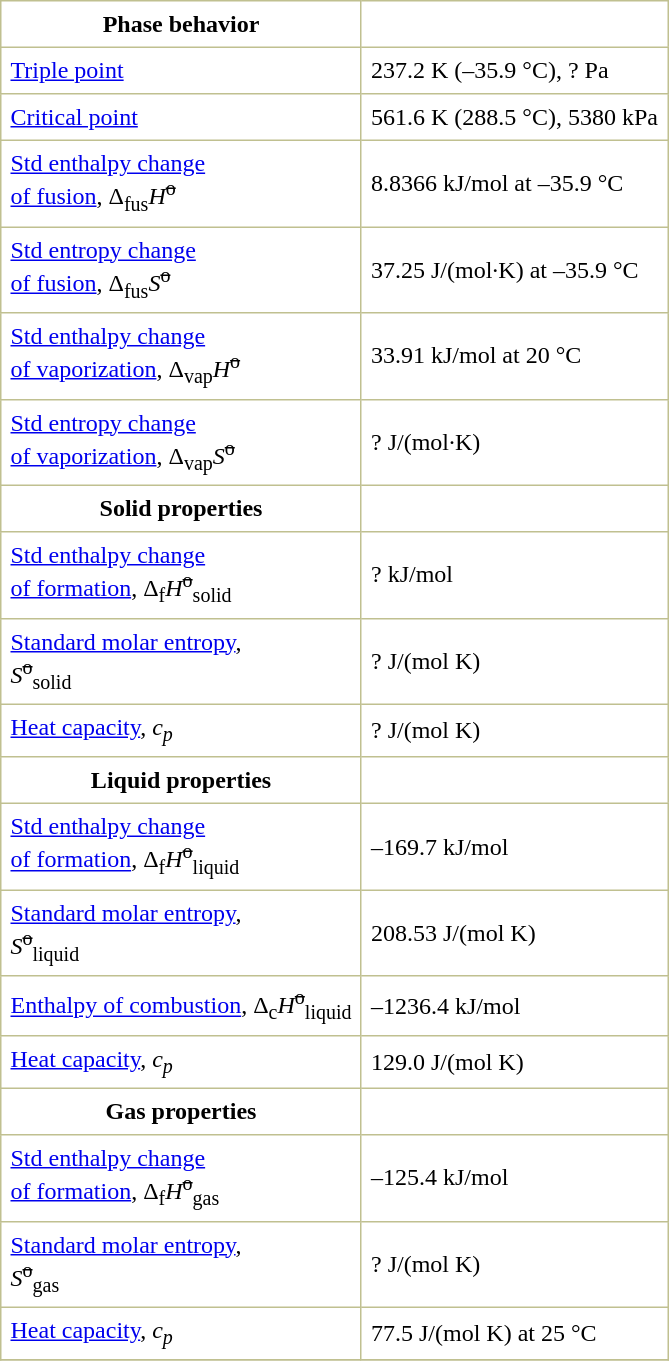<table border="1" cellspacing="0" cellpadding="6" style="margin: 0 0 0 0.5em; background: #FFFFFF; border-collapse: collapse; border-color: #C0C090;">
<tr>
<th>Phase behavior</th>
</tr>
<tr>
<td><a href='#'>Triple point</a></td>
<td>237.2 K (–35.9 °C), ? Pa</td>
</tr>
<tr>
<td><a href='#'>Critical point</a></td>
<td>561.6 K (288.5 °C), 5380 kPa</td>
</tr>
<tr>
<td><a href='#'>Std enthalpy change<br>of fusion</a>, Δ<sub>fus</sub><em>H</em><sup><s>o</s></sup></td>
<td>8.8366 kJ/mol at –35.9 °C</td>
</tr>
<tr>
<td><a href='#'>Std entropy change<br>of fusion</a>, Δ<sub>fus</sub><em>S</em><sup><s>o</s></sup></td>
<td>37.25 J/(mol·K) at –35.9 °C</td>
</tr>
<tr>
<td><a href='#'>Std enthalpy change<br>of vaporization</a>, Δ<sub>vap</sub><em>H</em><sup><s>o</s></sup></td>
<td>33.91 kJ/mol at 20 °C</td>
</tr>
<tr>
<td><a href='#'>Std entropy change<br>of vaporization</a>, Δ<sub>vap</sub><em>S</em><sup><s>o</s></sup></td>
<td>? J/(mol·K)</td>
</tr>
<tr>
<th>Solid properties</th>
</tr>
<tr>
<td><a href='#'>Std enthalpy change<br>of formation</a>, Δ<sub>f</sub><em>H</em><sup><s>o</s></sup><sub>solid</sub></td>
<td>? kJ/mol</td>
</tr>
<tr>
<td><a href='#'>Standard molar entropy</a>,<br><em>S</em><sup><s>o</s></sup><sub>solid</sub></td>
<td>? J/(mol K)</td>
</tr>
<tr>
<td><a href='#'>Heat capacity</a>, <em>c<sub>p</sub></em></td>
<td>? J/(mol K)</td>
</tr>
<tr>
<th>Liquid properties</th>
</tr>
<tr>
<td><a href='#'>Std enthalpy change<br>of formation</a>, Δ<sub>f</sub><em>H</em><sup><s>o</s></sup><sub>liquid</sub></td>
<td>–169.7 kJ/mol</td>
</tr>
<tr>
<td><a href='#'>Standard molar entropy</a>,<br><em>S</em><sup><s>o</s></sup><sub>liquid</sub></td>
<td>208.53 J/(mol K)</td>
</tr>
<tr>
<td><a href='#'>Enthalpy of combustion</a>, Δ<sub>c</sub><em>H</em><sup><s>o</s></sup><sub>liquid</sub></td>
<td>–1236.4 kJ/mol</td>
</tr>
<tr>
<td><a href='#'>Heat capacity</a>, <em>c<sub>p</sub></em></td>
<td>129.0 J/(mol K)</td>
</tr>
<tr>
<th>Gas properties</th>
</tr>
<tr>
<td><a href='#'>Std enthalpy change<br>of formation</a>, Δ<sub>f</sub><em>H</em><sup><s>o</s></sup><sub>gas</sub></td>
<td>–125.4 kJ/mol</td>
</tr>
<tr>
<td><a href='#'>Standard molar entropy</a>,<br><em>S</em><sup><s>o</s></sup><sub>gas</sub></td>
<td>? J/(mol K)</td>
</tr>
<tr>
<td><a href='#'>Heat capacity</a>, <em>c<sub>p</sub></em></td>
<td>77.5 J/(mol K) at 25 °C</td>
</tr>
<tr>
</tr>
</table>
